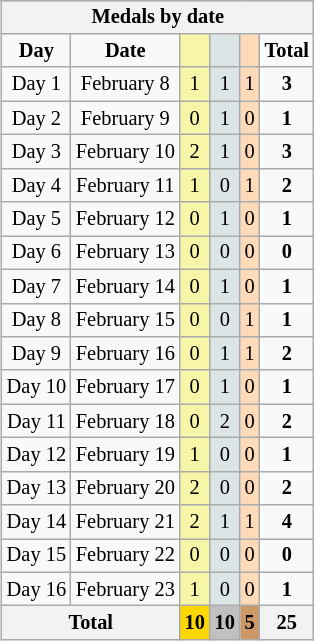<table class=wikitable style="font-size:85%;float:right;clear:right;">
<tr bgcolor=efefef>
<th colspan=6>Medals by date</th>
</tr>
<tr align=center>
<td><strong>Day</strong></td>
<td><strong>Date</strong></td>
<td bgcolor=#f7f6a8></td>
<td bgcolor=#dce5e5></td>
<td bgcolor=#ffdab9></td>
<td><strong>Total</strong></td>
</tr>
<tr align=center>
<td>Day 1</td>
<td>February 8</td>
<td bgcolor=F7F6A8>1</td>
<td bgcolor=DCE5E5>1</td>
<td bgcolor=FFDAB9>1</td>
<td><strong>3</strong></td>
</tr>
<tr align=center>
<td>Day 2</td>
<td>February 9</td>
<td bgcolor=F7F6A8>0</td>
<td bgcolor=DCE5E5>1</td>
<td bgcolor=FFDAB9>0</td>
<td><strong>1</strong></td>
</tr>
<tr align=center>
<td>Day 3</td>
<td>February 10</td>
<td bgcolor=F7F6A8>2</td>
<td bgcolor=DCE5E5>1</td>
<td bgcolor=FFDAB9>0</td>
<td><strong>3</strong></td>
</tr>
<tr align=center>
<td>Day 4</td>
<td>February 11</td>
<td bgcolor=F7F6A8>1</td>
<td bgcolor=DCE5E5>0</td>
<td bgcolor=FFDAB9>1</td>
<td><strong>2</strong></td>
</tr>
<tr align=center>
<td>Day 5</td>
<td>February 12</td>
<td bgcolor=F7F6A8>0</td>
<td bgcolor=DCE5E5>1</td>
<td bgcolor=FFDAB9>0</td>
<td><strong>1</strong></td>
</tr>
<tr align=center>
<td>Day 6</td>
<td>February 13</td>
<td bgcolor=F7F6A8>0</td>
<td bgcolor=DCE5E5>0</td>
<td bgcolor=FFDAB9>0</td>
<td><strong>0</strong></td>
</tr>
<tr align=center>
<td>Day 7</td>
<td>February 14</td>
<td bgcolor=F7F6A8>0</td>
<td bgcolor=DCE5E5>1</td>
<td bgcolor=FFDAB9>0</td>
<td><strong>1</strong></td>
</tr>
<tr align=center>
<td>Day 8</td>
<td>February 15</td>
<td bgcolor=F7F6A8>0</td>
<td bgcolor=DCE5E5>0</td>
<td bgcolor=FFDAB9>1</td>
<td><strong>1</strong></td>
</tr>
<tr align=center>
<td>Day 9</td>
<td>February 16</td>
<td bgcolor=F7F6A8>0</td>
<td bgcolor=DCE5E5>1</td>
<td bgcolor=FFDAB9>1</td>
<td><strong>2</strong></td>
</tr>
<tr align=center>
<td>Day 10</td>
<td>February 17</td>
<td bgcolor=F7F6A8>0</td>
<td bgcolor=DCE5E5>1</td>
<td bgcolor=FFDAB9>0</td>
<td><strong>1</strong></td>
</tr>
<tr align=center>
<td>Day 11</td>
<td>February 18</td>
<td bgcolor=F7F6A8>0</td>
<td bgcolor=DCE5E5>2</td>
<td bgcolor=FFDAB9>0</td>
<td><strong>2</strong></td>
</tr>
<tr align=center>
<td>Day 12</td>
<td>February 19</td>
<td bgcolor=F7F6A8>1</td>
<td bgcolor=DCE5E5>0</td>
<td bgcolor=FFDAB9>0</td>
<td><strong>1</strong></td>
</tr>
<tr align=center>
<td>Day 13</td>
<td>February 20</td>
<td bgcolor=F7F6A8>2</td>
<td bgcolor=DCE5E5>0</td>
<td bgcolor=FFDAB9>0</td>
<td><strong>2</strong></td>
</tr>
<tr align=center>
<td>Day 14</td>
<td>February 21</td>
<td bgcolor=F7F6A8>2</td>
<td bgcolor=DCE5E5>1</td>
<td bgcolor=FFDAB9>1</td>
<td><strong>4</strong></td>
</tr>
<tr align=center>
<td>Day 15</td>
<td>February 22</td>
<td bgcolor=F7F6A8>0</td>
<td bgcolor=DCE5E5>0</td>
<td bgcolor=FFDAB9>0</td>
<td><strong>0</strong></td>
</tr>
<tr align=center>
<td>Day 16</td>
<td>February 23</td>
<td bgcolor=F7F6A8>1</td>
<td bgcolor=DCE5E5>0</td>
<td bgcolor=FFDAB9>0</td>
<td><strong>1</strong></td>
</tr>
<tr>
<th colspan=2>Total</th>
<th style="background:gold">10</th>
<th style="background:silver">10</th>
<th style="background:#c96">5</th>
<th>25</th>
</tr>
</table>
